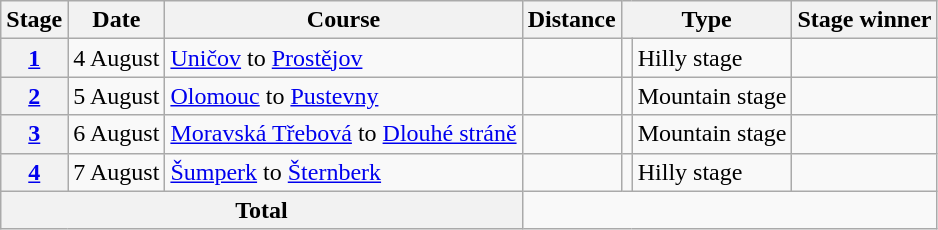<table class="wikitable">
<tr>
<th scope="col">Stage</th>
<th scope="col">Date</th>
<th scope="col">Course</th>
<th scope="col">Distance</th>
<th scope="col" colspan="2">Type</th>
<th scope="col">Stage winner</th>
</tr>
<tr>
<th scope="row"><a href='#'>1</a></th>
<td style="text-align:center;">4 August</td>
<td><a href='#'>Uničov</a> to <a href='#'>Prostějov</a></td>
<td style="text-align:center;"></td>
<td></td>
<td>Hilly stage</td>
<td></td>
</tr>
<tr>
<th scope="row"><a href='#'>2</a></th>
<td style="text-align:center;">5 August</td>
<td><a href='#'>Olomouc</a> to <a href='#'>Pustevny</a></td>
<td style="text-align:center;"></td>
<td></td>
<td>Mountain stage</td>
<td></td>
</tr>
<tr>
<th scope="row"><a href='#'>3</a></th>
<td style="text-align:center;">6 August</td>
<td><a href='#'>Moravská Třebová</a> to <a href='#'>Dlouhé stráně</a></td>
<td style="text-align:center;"></td>
<td></td>
<td>Mountain stage</td>
<td></td>
</tr>
<tr>
<th scope="row"><a href='#'>4</a></th>
<td style="text-align:center;">7 August</td>
<td><a href='#'>Šumperk</a> to <a href='#'>Šternberk</a></td>
<td style="text-align:center;"></td>
<td></td>
<td>Hilly stage</td>
<td></td>
</tr>
<tr>
<th colspan="3">Total</th>
<td colspan="4" style="text-align:center;"></td>
</tr>
</table>
